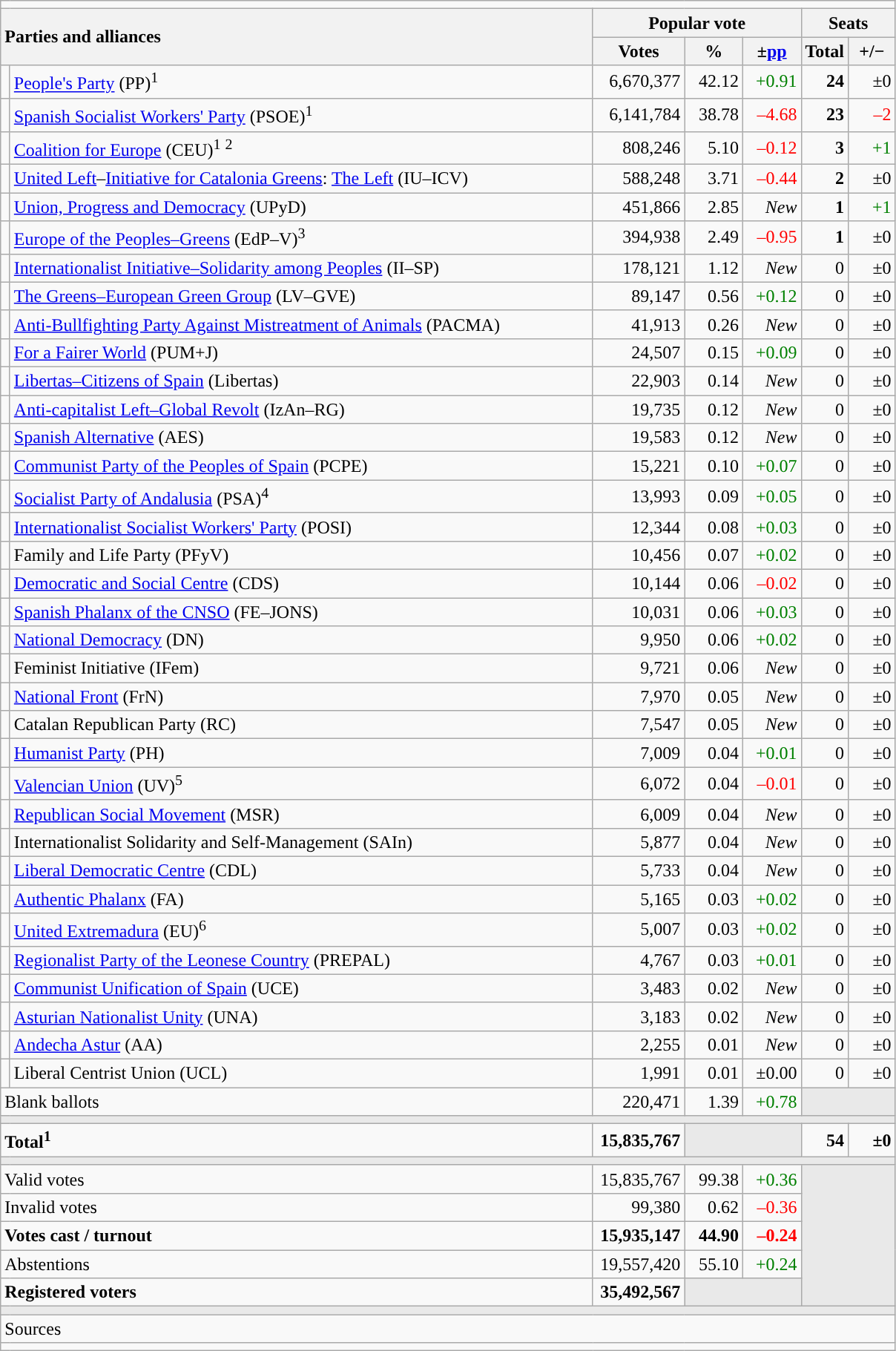<table class="wikitable" style="text-align:right">
<tr>
<td colspan="7"></td>
</tr>
<tr>
<th style="text-align:left;" rowspan="2" colspan="2" width="525">Parties and alliances</th>
<th colspan="3">Popular vote</th>
<th colspan="2">Seats</th>
</tr>
<tr>
<th width="75">Votes</th>
<th width="45">%</th>
<th width="45">±<a href='#'>pp</a></th>
<th width="35">Total</th>
<th width="35">+/−</th>
</tr>
<tr>
<td width="1" style="color:inherit;background:"></td>
<td align="left"><a href='#'>People's Party</a> (PP)<sup>1</sup></td>
<td>6,670,377</td>
<td>42.12</td>
<td style="color:green;">+0.91</td>
<td><strong>24</strong></td>
<td>±0</td>
</tr>
<tr>
<td style="color:inherit;background:"></td>
<td align="left"><a href='#'>Spanish Socialist Workers' Party</a> (PSOE)<sup>1</sup></td>
<td>6,141,784</td>
<td>38.78</td>
<td style="color:red;">–4.68</td>
<td><strong>23</strong></td>
<td style="color:red;">–2</td>
</tr>
<tr>
<td style="color:inherit;background:"></td>
<td align="left"><a href='#'>Coalition for Europe</a> (CEU)<sup>1</sup> <sup>2</sup></td>
<td>808,246</td>
<td>5.10</td>
<td style="color:red;">–0.12</td>
<td><strong>3</strong></td>
<td style="color:green;">+1</td>
</tr>
<tr>
<td style="color:inherit;background:"></td>
<td align="left"><a href='#'>United Left</a>–<a href='#'>Initiative for Catalonia Greens</a>: <a href='#'>The Left</a> (IU–ICV)</td>
<td>588,248</td>
<td>3.71</td>
<td style="color:red;">–0.44</td>
<td><strong>2</strong></td>
<td>±0</td>
</tr>
<tr>
<td style="color:inherit;background:"></td>
<td align="left"><a href='#'>Union, Progress and Democracy</a> (UPyD)</td>
<td>451,866</td>
<td>2.85</td>
<td><em>New</em></td>
<td><strong>1</strong></td>
<td style="color:green;">+1</td>
</tr>
<tr>
<td style="color:inherit;background:"></td>
<td align="left"><a href='#'>Europe of the Peoples–Greens</a> (EdP–V)<sup>3</sup></td>
<td>394,938</td>
<td>2.49</td>
<td style="color:red;">–0.95</td>
<td><strong>1</strong></td>
<td>±0</td>
</tr>
<tr>
<td style="color:inherit;background:"></td>
<td align="left"><a href='#'>Internationalist Initiative–Solidarity among Peoples</a> (II–SP)</td>
<td>178,121</td>
<td>1.12</td>
<td><em>New</em></td>
<td>0</td>
<td>±0</td>
</tr>
<tr>
<td style="color:inherit;background:"></td>
<td align="left"><a href='#'>The Greens–European Green Group</a> (LV–GVE)</td>
<td>89,147</td>
<td>0.56</td>
<td style="color:green;">+0.12</td>
<td>0</td>
<td>±0</td>
</tr>
<tr>
<td style="color:inherit;background:"></td>
<td align="left"><a href='#'>Anti-Bullfighting Party Against Mistreatment of Animals</a> (PACMA)</td>
<td>41,913</td>
<td>0.26</td>
<td><em>New</em></td>
<td>0</td>
<td>±0</td>
</tr>
<tr>
<td style="color:inherit;background:"></td>
<td align="left"><a href='#'>For a Fairer World</a> (PUM+J)</td>
<td>24,507</td>
<td>0.15</td>
<td style="color:green;">+0.09</td>
<td>0</td>
<td>±0</td>
</tr>
<tr>
<td style="color:inherit;background:"></td>
<td align="left"><a href='#'>Libertas–Citizens of Spain</a> (Libertas)</td>
<td>22,903</td>
<td>0.14</td>
<td><em>New</em></td>
<td>0</td>
<td>±0</td>
</tr>
<tr>
<td style="color:inherit;background:"></td>
<td align="left"><a href='#'>Anti-capitalist Left–Global Revolt</a> (IzAn–RG)</td>
<td>19,735</td>
<td>0.12</td>
<td><em>New</em></td>
<td>0</td>
<td>±0</td>
</tr>
<tr>
<td style="color:inherit;background:"></td>
<td align="left"><a href='#'>Spanish Alternative</a> (AES)</td>
<td>19,583</td>
<td>0.12</td>
<td><em>New</em></td>
<td>0</td>
<td>±0</td>
</tr>
<tr>
<td style="color:inherit;background:"></td>
<td align="left"><a href='#'>Communist Party of the Peoples of Spain</a> (PCPE)</td>
<td>15,221</td>
<td>0.10</td>
<td style="color:green;">+0.07</td>
<td>0</td>
<td>±0</td>
</tr>
<tr>
<td style="color:inherit;background:"></td>
<td align="left"><a href='#'>Socialist Party of Andalusia</a> (PSA)<sup>4</sup></td>
<td>13,993</td>
<td>0.09</td>
<td style="color:green;">+0.05</td>
<td>0</td>
<td>±0</td>
</tr>
<tr>
<td style="color:inherit;background:"></td>
<td align="left"><a href='#'>Internationalist Socialist Workers' Party</a> (POSI)</td>
<td>12,344</td>
<td>0.08</td>
<td style="color:green;">+0.03</td>
<td>0</td>
<td>±0</td>
</tr>
<tr>
<td style="color:inherit;background:"></td>
<td align="left">Family and Life Party (PFyV)</td>
<td>10,456</td>
<td>0.07</td>
<td style="color:green;">+0.02</td>
<td>0</td>
<td>±0</td>
</tr>
<tr>
<td style="color:inherit;background:"></td>
<td align="left"><a href='#'>Democratic and Social Centre</a> (CDS)</td>
<td>10,144</td>
<td>0.06</td>
<td style="color:red;">–0.02</td>
<td>0</td>
<td>±0</td>
</tr>
<tr>
<td style="color:inherit;background:"></td>
<td align="left"><a href='#'>Spanish Phalanx of the CNSO</a> (FE–JONS)</td>
<td>10,031</td>
<td>0.06</td>
<td style="color:green;">+0.03</td>
<td>0</td>
<td>±0</td>
</tr>
<tr>
<td style="color:inherit;background:"></td>
<td align="left"><a href='#'>National Democracy</a> (DN)</td>
<td>9,950</td>
<td>0.06</td>
<td style="color:green;">+0.02</td>
<td>0</td>
<td>±0</td>
</tr>
<tr>
<td style="color:inherit;background:"></td>
<td align="left">Feminist Initiative (IFem)</td>
<td>9,721</td>
<td>0.06</td>
<td><em>New</em></td>
<td>0</td>
<td>±0</td>
</tr>
<tr>
<td style="color:inherit;background:"></td>
<td align="left"><a href='#'>National Front</a> (FrN)</td>
<td>7,970</td>
<td>0.05</td>
<td><em>New</em></td>
<td>0</td>
<td>±0</td>
</tr>
<tr>
<td style="color:inherit;background:"></td>
<td align="left">Catalan Republican Party (RC)</td>
<td>7,547</td>
<td>0.05</td>
<td><em>New</em></td>
<td>0</td>
<td>±0</td>
</tr>
<tr>
<td style="color:inherit;background:"></td>
<td align="left"><a href='#'>Humanist Party</a> (PH)</td>
<td>7,009</td>
<td>0.04</td>
<td style="color:green;">+0.01</td>
<td>0</td>
<td>±0</td>
</tr>
<tr>
<td style="color:inherit;background:"></td>
<td align="left"><a href='#'>Valencian Union</a> (UV)<sup>5</sup></td>
<td>6,072</td>
<td>0.04</td>
<td style="color:red;">–0.01</td>
<td>0</td>
<td>±0</td>
</tr>
<tr>
<td style="color:inherit;background:"></td>
<td align="left"><a href='#'>Republican Social Movement</a> (MSR)</td>
<td>6,009</td>
<td>0.04</td>
<td><em>New</em></td>
<td>0</td>
<td>±0</td>
</tr>
<tr>
<td style="color:inherit;background:"></td>
<td align="left">Internationalist Solidarity and Self-Management (SAIn)</td>
<td>5,877</td>
<td>0.04</td>
<td><em>New</em></td>
<td>0</td>
<td>±0</td>
</tr>
<tr>
<td style="color:inherit;background:"></td>
<td align="left"><a href='#'>Liberal Democratic Centre</a> (CDL)</td>
<td>5,733</td>
<td>0.04</td>
<td><em>New</em></td>
<td>0</td>
<td>±0</td>
</tr>
<tr>
<td style="color:inherit;background:"></td>
<td align="left"><a href='#'>Authentic Phalanx</a> (FA)</td>
<td>5,165</td>
<td>0.03</td>
<td style="color:green;">+0.02</td>
<td>0</td>
<td>±0</td>
</tr>
<tr>
<td style="color:inherit;background:"></td>
<td align="left"><a href='#'>United Extremadura</a> (EU)<sup>6</sup></td>
<td>5,007</td>
<td>0.03</td>
<td style="color:green;">+0.02</td>
<td>0</td>
<td>±0</td>
</tr>
<tr>
<td style="color:inherit;background:"></td>
<td align="left"><a href='#'>Regionalist Party of the Leonese Country</a> (PREPAL)</td>
<td>4,767</td>
<td>0.03</td>
<td style="color:green;">+0.01</td>
<td>0</td>
<td>±0</td>
</tr>
<tr>
<td style="color:inherit;background:"></td>
<td align="left"><a href='#'>Communist Unification of Spain</a> (UCE)</td>
<td>3,483</td>
<td>0.02</td>
<td><em>New</em></td>
<td>0</td>
<td>±0</td>
</tr>
<tr>
<td style="color:inherit;background:"></td>
<td align="left"><a href='#'>Asturian Nationalist Unity</a> (UNA)</td>
<td>3,183</td>
<td>0.02</td>
<td><em>New</em></td>
<td>0</td>
<td>±0</td>
</tr>
<tr>
<td style="color:inherit;background:"></td>
<td align="left"><a href='#'>Andecha Astur</a> (AA)</td>
<td>2,255</td>
<td>0.01</td>
<td><em>New</em></td>
<td>0</td>
<td>±0</td>
</tr>
<tr>
<td style="color:inherit;background:"></td>
<td align="left">Liberal Centrist Union (UCL)</td>
<td>1,991</td>
<td>0.01</td>
<td>±0.00</td>
<td>0</td>
<td>±0</td>
</tr>
<tr>
<td align="left" colspan="2">Blank ballots</td>
<td>220,471</td>
<td>1.39</td>
<td style="color:green;">+0.78</td>
<td bgcolor="#E9E9E9" colspan="2"></td>
</tr>
<tr>
<td colspan="7" bgcolor="#E9E9E9"></td>
</tr>
<tr style="font-weight:bold;">
<td align="left" colspan="2">Total<sup>1</sup></td>
<td>15,835,767</td>
<td bgcolor="#E9E9E9" colspan="2"></td>
<td>54</td>
<td>±0</td>
</tr>
<tr>
<td colspan="7" bgcolor="#E9E9E9"></td>
</tr>
<tr>
<td align="left" colspan="2">Valid votes</td>
<td>15,835,767</td>
<td>99.38</td>
<td style="color:green;">+0.36</td>
<td bgcolor="#E9E9E9" colspan="2" rowspan="5"></td>
</tr>
<tr>
<td align="left" colspan="2">Invalid votes</td>
<td>99,380</td>
<td>0.62</td>
<td style="color:red;">–0.36</td>
</tr>
<tr style="font-weight:bold;">
<td align="left" colspan="2">Votes cast / turnout</td>
<td>15,935,147</td>
<td>44.90</td>
<td style="color:red;">–0.24</td>
</tr>
<tr>
<td align="left" colspan="2">Abstentions</td>
<td>19,557,420</td>
<td>55.10</td>
<td style="color:green;">+0.24</td>
</tr>
<tr style="font-weight:bold;">
<td align="left" colspan="2">Registered voters</td>
<td>35,492,567</td>
<td bgcolor="#E9E9E9" colspan="2"></td>
</tr>
<tr>
<td colspan="7" bgcolor="#E9E9E9"></td>
</tr>
<tr>
<td align="left" colspan="7">Sources</td>
</tr>
<tr>
<td colspan="7" style="text-align:left; max-width:790px;"></td>
</tr>
</table>
